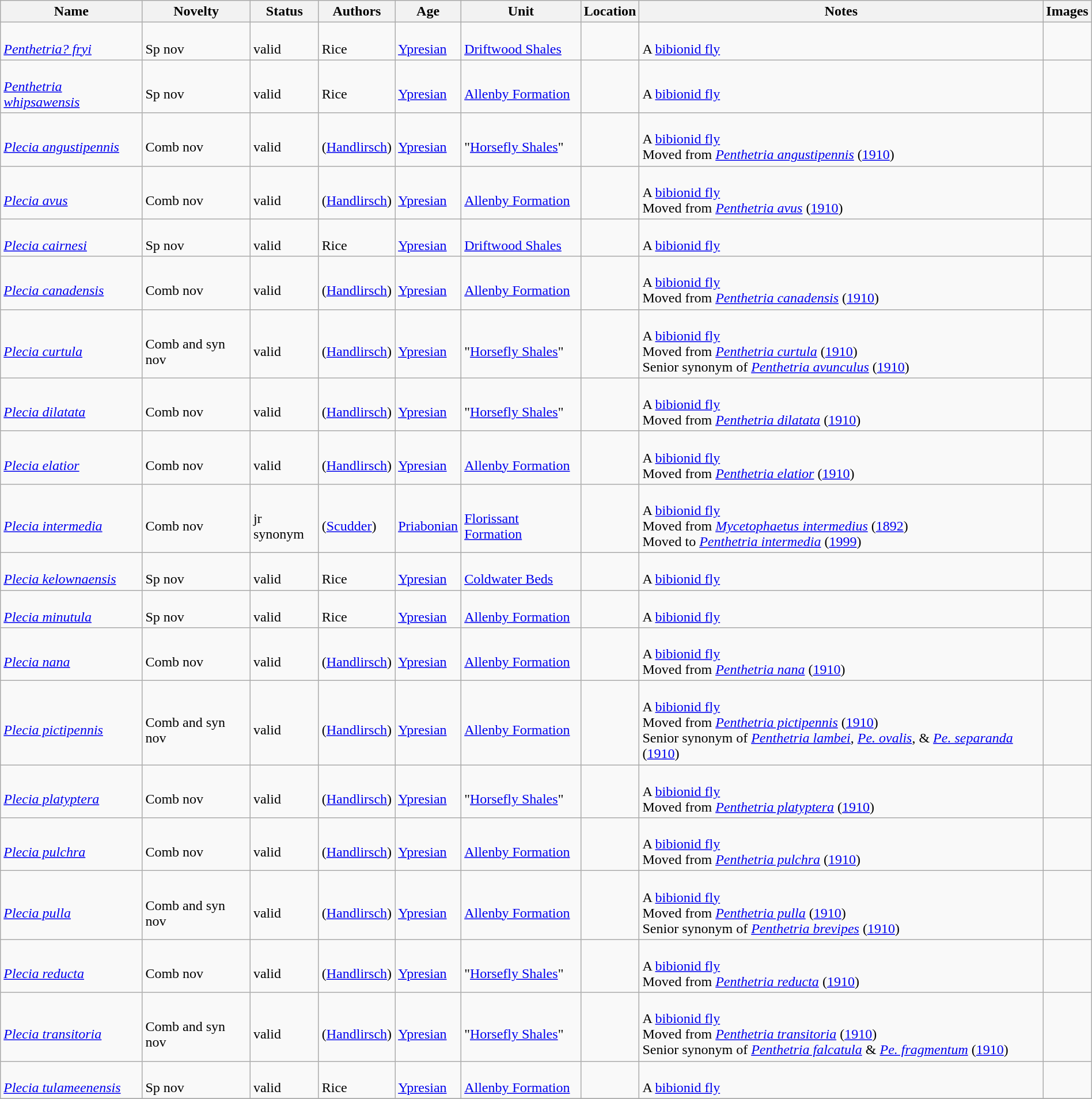<table class="wikitable sortable" align="center" width="100%">
<tr>
<th>Name</th>
<th>Novelty</th>
<th>Status</th>
<th>Authors</th>
<th>Age</th>
<th>Unit</th>
<th>Location</th>
<th>Notes</th>
<th>Images</th>
</tr>
<tr>
<td><br><em><a href='#'>Penthetria? fryi</a></em></td>
<td><br>Sp nov</td>
<td><br>valid</td>
<td><br>Rice</td>
<td><br><a href='#'>Ypresian</a></td>
<td><br><a href='#'>Driftwood Shales</a></td>
<td><br><br></td>
<td><br>A <a href='#'>bibionid fly</a><br></td>
<td><br></td>
</tr>
<tr>
<td><br><em><a href='#'>Penthetria whipsawensis</a></em></td>
<td><br>Sp nov</td>
<td><br>valid</td>
<td><br>Rice</td>
<td><br><a href='#'>Ypresian</a></td>
<td><br><a href='#'>Allenby Formation</a></td>
<td><br><br></td>
<td><br>A <a href='#'>bibionid fly</a><br></td>
<td><br></td>
</tr>
<tr>
<td><br><em><a href='#'>Plecia angustipennis</a></em></td>
<td><br>Comb nov</td>
<td><br>valid</td>
<td><br>(<a href='#'>Handlirsch</a>)</td>
<td><br><a href='#'>Ypresian</a></td>
<td><br>"<a href='#'>Horsefly Shales</a>"</td>
<td><br><br></td>
<td><br>A <a href='#'>bibionid fly</a><br> Moved from <em><a href='#'>Penthetria angustipennis</a></em> (<a href='#'>1910</a>)</td>
<td><br></td>
</tr>
<tr>
<td><br><em><a href='#'>Plecia avus</a></em></td>
<td><br>Comb nov</td>
<td><br>valid</td>
<td><br>(<a href='#'>Handlirsch</a>)</td>
<td><br><a href='#'>Ypresian</a></td>
<td><br><a href='#'>Allenby Formation</a></td>
<td><br><br></td>
<td><br>A <a href='#'>bibionid fly</a><br> Moved from <em><a href='#'>Penthetria avus</a></em> (<a href='#'>1910</a>)</td>
<td><br></td>
</tr>
<tr>
<td><br><em><a href='#'>Plecia cairnesi</a></em></td>
<td><br>Sp nov</td>
<td><br>valid</td>
<td><br>Rice</td>
<td><br><a href='#'>Ypresian</a></td>
<td><br><a href='#'>Driftwood Shales</a></td>
<td><br><br></td>
<td><br>A <a href='#'>bibionid fly</a><br></td>
<td><br></td>
</tr>
<tr>
<td><br><em><a href='#'>Plecia canadensis</a></em></td>
<td><br>Comb nov</td>
<td><br>valid</td>
<td><br>(<a href='#'>Handlirsch</a>)</td>
<td><br><a href='#'>Ypresian</a></td>
<td><br><a href='#'>Allenby Formation</a></td>
<td><br><br></td>
<td><br>A <a href='#'>bibionid fly</a><br> Moved from <em><a href='#'>Penthetria canadensis</a></em> (<a href='#'>1910</a>)</td>
<td><br></td>
</tr>
<tr>
<td><br><em><a href='#'>Plecia curtula</a></em></td>
<td><br>Comb and syn nov</td>
<td><br>valid</td>
<td><br>(<a href='#'>Handlirsch</a>)</td>
<td><br><a href='#'>Ypresian</a></td>
<td><br>"<a href='#'>Horsefly Shales</a>"</td>
<td><br><br></td>
<td><br>A <a href='#'>bibionid fly</a><br> Moved from <em><a href='#'>Penthetria curtula</a></em> (<a href='#'>1910</a>)<br> Senior synonym of <em><a href='#'>Penthetria avunculus</a></em> (<a href='#'>1910</a>)</td>
<td><br></td>
</tr>
<tr>
<td><br><em><a href='#'>Plecia dilatata</a></em></td>
<td><br>Comb nov</td>
<td><br>valid</td>
<td><br>(<a href='#'>Handlirsch</a>)</td>
<td><br><a href='#'>Ypresian</a></td>
<td><br>"<a href='#'>Horsefly Shales</a>"</td>
<td><br><br></td>
<td><br>A <a href='#'>bibionid fly</a><br> Moved from <em><a href='#'>Penthetria dilatata</a></em> (<a href='#'>1910</a>)</td>
<td><br></td>
</tr>
<tr>
<td><br><em><a href='#'>Plecia elatior</a></em></td>
<td><br>Comb nov</td>
<td><br>valid</td>
<td><br>(<a href='#'>Handlirsch</a>)</td>
<td><br><a href='#'>Ypresian</a></td>
<td><br><a href='#'>Allenby Formation</a></td>
<td><br><br></td>
<td><br>A <a href='#'>bibionid fly</a><br> Moved from <em><a href='#'>Penthetria elatior</a></em> (<a href='#'>1910</a>)</td>
<td><br></td>
</tr>
<tr>
<td><br><em><a href='#'>Plecia intermedia</a></em></td>
<td><br>Comb nov</td>
<td><br>jr synonym</td>
<td><br>(<a href='#'>Scudder</a>)</td>
<td><br><a href='#'>Priabonian</a></td>
<td><br><a href='#'>Florissant Formation</a></td>
<td><br><br></td>
<td><br>A <a href='#'>bibionid fly</a><br> Moved from <em><a href='#'>Mycetophaetus intermedius</a></em> (<a href='#'>1892</a>)<br> Moved to <em><a href='#'>Penthetria intermedia</a></em> (<a href='#'>1999</a>)</td>
<td></td>
</tr>
<tr>
<td><br><em><a href='#'>Plecia kelownaensis</a></em></td>
<td><br>Sp nov</td>
<td><br>valid</td>
<td><br>Rice</td>
<td><br><a href='#'>Ypresian</a></td>
<td><br><a href='#'>Coldwater Beds</a></td>
<td><br><br></td>
<td><br>A <a href='#'>bibionid fly</a><br></td>
<td><br></td>
</tr>
<tr>
<td><br><em><a href='#'>Plecia minutula</a></em></td>
<td><br>Sp nov</td>
<td><br>valid</td>
<td><br>Rice</td>
<td><br><a href='#'>Ypresian</a></td>
<td><br><a href='#'>Allenby Formation</a></td>
<td><br><br></td>
<td><br>A <a href='#'>bibionid fly</a><br></td>
<td><br></td>
</tr>
<tr>
<td><br><em><a href='#'>Plecia nana</a></em></td>
<td><br>Comb nov</td>
<td><br>valid</td>
<td><br>(<a href='#'>Handlirsch</a>)</td>
<td><br><a href='#'>Ypresian</a></td>
<td><br><a href='#'>Allenby Formation</a></td>
<td><br><br></td>
<td><br>A <a href='#'>bibionid fly</a><br> Moved from <em><a href='#'>Penthetria nana</a></em> (<a href='#'>1910</a>)</td>
<td><br></td>
</tr>
<tr>
<td><br><em><a href='#'>Plecia pictipennis</a></em></td>
<td><br>Comb and syn nov</td>
<td><br>valid</td>
<td><br>(<a href='#'>Handlirsch</a>)</td>
<td><br><a href='#'>Ypresian</a></td>
<td><br><a href='#'>Allenby Formation</a></td>
<td><br><br></td>
<td><br>A <a href='#'>bibionid fly</a><br> Moved from <em><a href='#'>Penthetria pictipennis</a></em> (<a href='#'>1910</a>)<br> Senior synonym of <em><a href='#'>Penthetria lambei</a></em>, <em><a href='#'>Pe. ovalis</a></em>, & <em><a href='#'>Pe. separanda</a></em> (<a href='#'>1910</a>)</td>
<td><br></td>
</tr>
<tr>
<td><br><em><a href='#'>Plecia platyptera</a></em></td>
<td><br>Comb nov</td>
<td><br>valid</td>
<td><br>(<a href='#'>Handlirsch</a>)</td>
<td><br><a href='#'>Ypresian</a></td>
<td><br>"<a href='#'>Horsefly Shales</a>"</td>
<td><br><br></td>
<td><br>A <a href='#'>bibionid fly</a><br> Moved from <em><a href='#'>Penthetria platyptera</a></em> (<a href='#'>1910</a>)</td>
<td><br></td>
</tr>
<tr>
<td><br><em><a href='#'>Plecia pulchra</a></em></td>
<td><br>Comb nov</td>
<td><br>valid</td>
<td><br>(<a href='#'>Handlirsch</a>)</td>
<td><br><a href='#'>Ypresian</a></td>
<td><br><a href='#'>Allenby Formation</a></td>
<td><br><br></td>
<td><br>A <a href='#'>bibionid fly</a><br> Moved from <em><a href='#'>Penthetria pulchra</a></em> (<a href='#'>1910</a>)</td>
<td><br></td>
</tr>
<tr>
<td><br><em><a href='#'>Plecia pulla</a></em></td>
<td><br>Comb and syn nov</td>
<td><br>valid</td>
<td><br>(<a href='#'>Handlirsch</a>)</td>
<td><br><a href='#'>Ypresian</a></td>
<td><br><a href='#'>Allenby Formation</a></td>
<td><br><br></td>
<td><br>A <a href='#'>bibionid fly</a><br> Moved from <em><a href='#'>Penthetria pulla</a></em> (<a href='#'>1910</a>)<br> Senior synonym of <em><a href='#'>Penthetria brevipes</a></em> (<a href='#'>1910</a>)</td>
<td><br></td>
</tr>
<tr>
<td><br><em><a href='#'>Plecia reducta</a></em></td>
<td><br>Comb nov</td>
<td><br>valid</td>
<td><br>(<a href='#'>Handlirsch</a>)</td>
<td><br><a href='#'>Ypresian</a></td>
<td><br>"<a href='#'>Horsefly Shales</a>"</td>
<td><br><br></td>
<td><br>A <a href='#'>bibionid fly</a><br> Moved from <em><a href='#'>Penthetria reducta</a></em> (<a href='#'>1910</a>)</td>
<td><br></td>
</tr>
<tr>
<td><br><em><a href='#'>Plecia transitoria</a></em></td>
<td><br>Comb and syn nov</td>
<td><br>valid</td>
<td><br>(<a href='#'>Handlirsch</a>)</td>
<td><br><a href='#'>Ypresian</a></td>
<td><br>"<a href='#'>Horsefly Shales</a>"</td>
<td><br><br></td>
<td><br>A <a href='#'>bibionid fly</a><br> Moved from <em><a href='#'>Penthetria transitoria</a></em> (<a href='#'>1910</a>)<br> Senior synonym of <em><a href='#'>Penthetria falcatula</a></em> & <em><a href='#'>Pe. fragmentum</a></em> (<a href='#'>1910</a>)</td>
<td><br></td>
</tr>
<tr>
<td><br><em><a href='#'>Plecia tulameenensis</a></em></td>
<td><br>Sp nov</td>
<td><br>valid</td>
<td><br>Rice</td>
<td><br><a href='#'>Ypresian</a></td>
<td><br><a href='#'>Allenby Formation</a></td>
<td><br><br></td>
<td><br>A <a href='#'>bibionid fly</a><br></td>
<td><br></td>
</tr>
<tr>
</tr>
</table>
